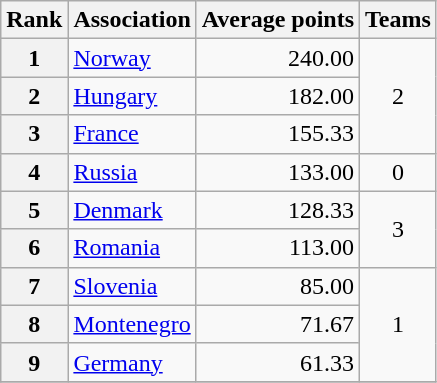<table class="wikitable">
<tr>
<th>Rank</th>
<th>Association</th>
<th>Average points</th>
<th>Teams</th>
</tr>
<tr>
<th>1</th>
<td> <a href='#'>Norway</a></td>
<td align=right>240.00</td>
<td align=center rowspan=3>2</td>
</tr>
<tr>
<th>2</th>
<td> <a href='#'>Hungary</a></td>
<td align=right>182.00</td>
</tr>
<tr>
<th>3</th>
<td> <a href='#'>France</a></td>
<td align=right>155.33</td>
</tr>
<tr>
<th>4</th>
<td> <a href='#'>Russia</a></td>
<td align=right>133.00</td>
<td align=center>0</td>
</tr>
<tr>
<th>5</th>
<td> <a href='#'>Denmark</a></td>
<td align=right>128.33</td>
<td align=center rowspan=2>3</td>
</tr>
<tr>
<th>6</th>
<td> <a href='#'>Romania</a></td>
<td align="right">113.00</td>
</tr>
<tr>
<th>7</th>
<td> <a href='#'>Slovenia</a></td>
<td align="right">85.00</td>
<td rowspan="3" align="center">1</td>
</tr>
<tr>
<th>8</th>
<td> <a href='#'>Montenegro</a></td>
<td align="right">71.67</td>
</tr>
<tr>
<th>9</th>
<td> <a href='#'>Germany</a></td>
<td align="right">61.33</td>
</tr>
<tr>
</tr>
</table>
